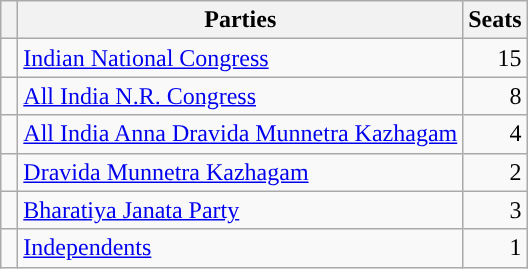<table class="wikitable Sortable" border="2">
<tr valign="top">
<th></th>
<th>Parties</th>
<th>Seats</th>
</tr>
<tr>
<td style="background-color:"> </td>
<td style="text-align:left;"><a href='#'>Indian National Congress</a></td>
<td align="right">15</td>
</tr>
<tr>
<td style="background-color:"> </td>
<td style="text-align:left;"><a href='#'>All India N.R. Congress</a></td>
<td align="right">8</td>
</tr>
<tr>
<td style="background-color:"> </td>
<td style="text-align:left;"><a href='#'>All India Anna Dravida Munnetra Kazhagam</a></td>
<td align="right">4</td>
</tr>
<tr>
<td style="background-color:"> </td>
<td style="text-align:left;"><a href='#'>Dravida Munnetra Kazhagam</a></td>
<td align="right">2</td>
</tr>
<tr>
<td style="background-color:"> </td>
<td style="text-align:left;"><a href='#'>Bharatiya Janata Party</a></td>
<td align="right">3</td>
</tr>
<tr>
<td style="background-color:"> </td>
<td style="text-align:left;"><a href='#'>Independents</a></td>
<td align="right">1</td>
</tr>
</table>
